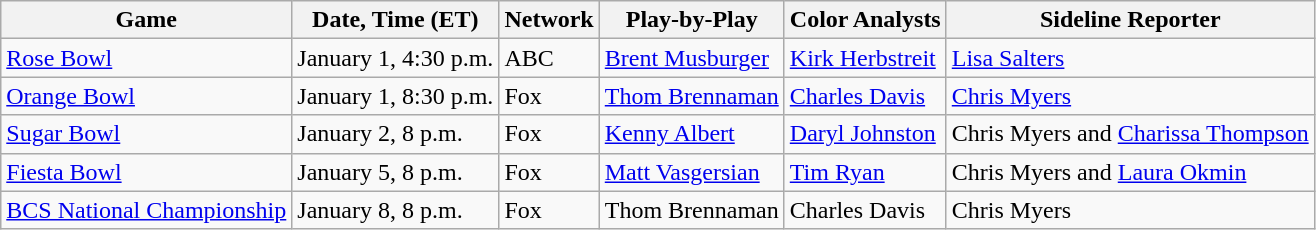<table class="wikitable">
<tr>
<th>Game</th>
<th>Date, Time (ET)</th>
<th>Network</th>
<th>Play-by-Play</th>
<th>Color Analysts</th>
<th>Sideline Reporter</th>
</tr>
<tr>
<td><a href='#'>Rose Bowl</a></td>
<td>January 1, 4:30 p.m.</td>
<td>ABC</td>
<td><a href='#'>Brent Musburger</a></td>
<td><a href='#'>Kirk Herbstreit</a></td>
<td><a href='#'>Lisa Salters</a></td>
</tr>
<tr>
<td><a href='#'>Orange Bowl</a></td>
<td>January 1, 8:30 p.m.</td>
<td>Fox</td>
<td><a href='#'>Thom Brennaman</a></td>
<td><a href='#'>Charles Davis</a></td>
<td><a href='#'>Chris Myers</a></td>
</tr>
<tr>
<td><a href='#'>Sugar Bowl</a></td>
<td>January 2, 8 p.m.</td>
<td>Fox</td>
<td><a href='#'>Kenny Albert</a></td>
<td><a href='#'>Daryl Johnston</a></td>
<td>Chris Myers and <a href='#'>Charissa Thompson</a></td>
</tr>
<tr>
<td><a href='#'>Fiesta Bowl</a></td>
<td>January 5, 8 p.m.</td>
<td>Fox</td>
<td><a href='#'>Matt Vasgersian</a></td>
<td><a href='#'>Tim Ryan</a></td>
<td>Chris Myers and <a href='#'>Laura Okmin</a></td>
</tr>
<tr>
<td><a href='#'>BCS National Championship</a></td>
<td>January 8, 8 p.m.</td>
<td>Fox</td>
<td>Thom Brennaman</td>
<td>Charles Davis</td>
<td>Chris Myers</td>
</tr>
</table>
